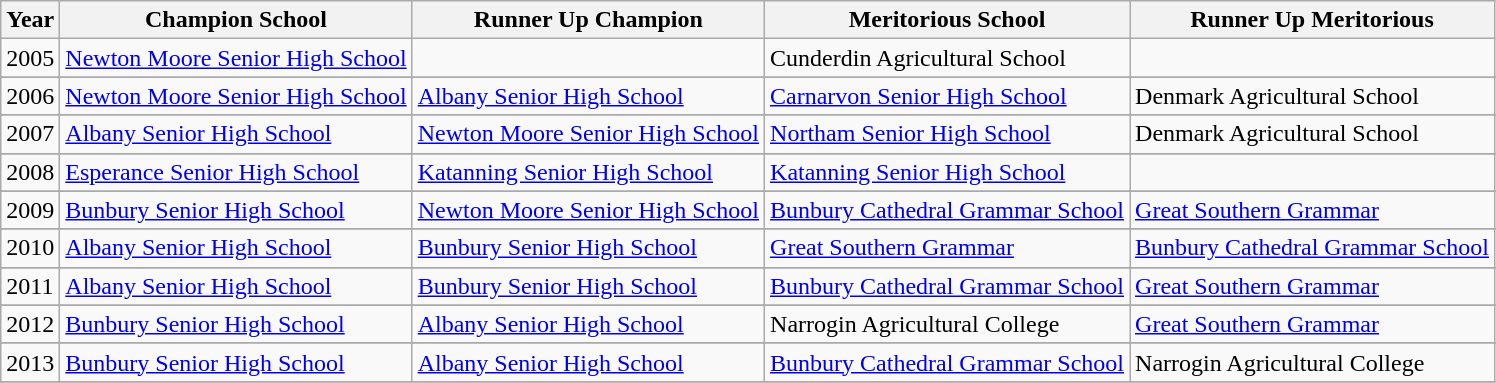<table class="wikitable sortable">
<tr>
<th>Year</th>
<th>Champion School</th>
<th>Runner Up Champion</th>
<th>Meritorious School</th>
<th>Runner Up Meritorious</th>
</tr>
<tr>
<td>2005</td>
<td><a href='#'>Newton Moore Senior High School</a></td>
<td></td>
<td>Cunderdin Agricultural School</td>
<td></td>
</tr>
<tr>
</tr>
<tr>
<td>2006</td>
<td><a href='#'>Newton Moore Senior High School</a></td>
<td><a href='#'>Albany Senior High School</a></td>
<td><a href='#'>Carnarvon Senior High School</a></td>
<td>Denmark Agricultural School</td>
</tr>
<tr>
</tr>
<tr>
<td>2007</td>
<td><a href='#'>Albany Senior High School</a></td>
<td><a href='#'>Newton Moore Senior High School</a></td>
<td><a href='#'>Northam Senior High School</a></td>
<td>Denmark Agricultural School</td>
</tr>
<tr>
</tr>
<tr>
<td>2008</td>
<td><a href='#'>Esperance Senior High School</a></td>
<td><a href='#'>Katanning Senior High School</a></td>
<td><a href='#'>Katanning Senior High School</a></td>
<td></td>
</tr>
<tr>
</tr>
<tr>
<td>2009</td>
<td><a href='#'>Bunbury Senior High School</a></td>
<td><a href='#'>Newton Moore Senior High School</a></td>
<td><a href='#'>Bunbury Cathedral Grammar School</a></td>
<td><a href='#'>Great Southern Grammar</a></td>
</tr>
<tr>
</tr>
<tr>
<td>2010</td>
<td><a href='#'>Albany Senior High School</a></td>
<td><a href='#'>Bunbury Senior High School</a></td>
<td><a href='#'>Great Southern Grammar</a></td>
<td><a href='#'>Bunbury Cathedral Grammar School</a></td>
</tr>
<tr>
</tr>
<tr>
<td>2011</td>
<td><a href='#'>Albany Senior High School</a></td>
<td><a href='#'>Bunbury Senior High School</a></td>
<td><a href='#'>Bunbury Cathedral Grammar School</a></td>
<td><a href='#'>Great Southern Grammar</a></td>
</tr>
<tr>
</tr>
<tr>
<td>2012</td>
<td><a href='#'>Bunbury Senior High School</a></td>
<td><a href='#'>Albany Senior High School</a></td>
<td>Narrogin Agricultural College</td>
<td><a href='#'>Great Southern Grammar</a></td>
</tr>
<tr>
</tr>
<tr>
<td>2013</td>
<td><a href='#'>Bunbury Senior High School</a></td>
<td><a href='#'>Albany Senior High School</a></td>
<td><a href='#'>Bunbury Cathedral Grammar School</a></td>
<td>Narrogin Agricultural College</td>
</tr>
<tr>
</tr>
</table>
